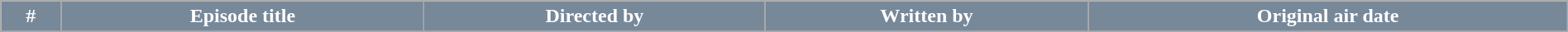<table class="wikitable plainrowheaders" style="margin: auto; width: 100%">
<tr>
<th style="background:#778899; color:#fff;">#</th>
<th style="background:#778899; color:#fff;">Episode title</th>
<th style="background:#778899; color:#fff;">Directed by</th>
<th style="background:#778899; color:#fff;">Written by</th>
<th style="background:#778899; color:#fff;">Original air date</th>
</tr>
<tr>
</tr>
</table>
